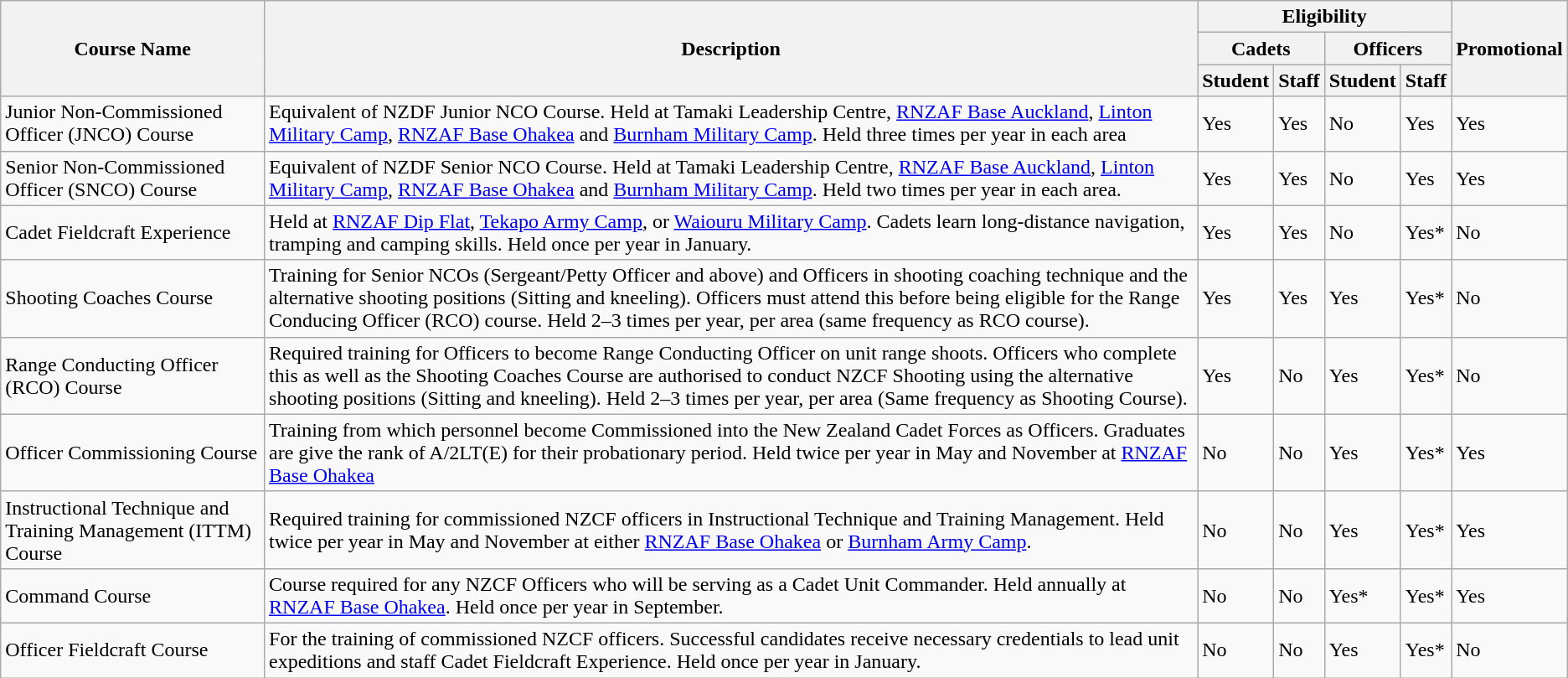<table class="wikitable">
<tr>
<th rowspan="3">Course Name</th>
<th rowspan="3">Description</th>
<th colspan="4">Eligibility</th>
<th rowspan="3">Promotional</th>
</tr>
<tr>
<th colspan="2">Cadets</th>
<th colspan="2">Officers</th>
</tr>
<tr>
<th>Student</th>
<th>Staff</th>
<th>Student</th>
<th>Staff</th>
</tr>
<tr>
<td>Junior Non-Commissioned Officer (JNCO) Course</td>
<td>Equivalent of NZDF Junior NCO Course. Held at Tamaki Leadership Centre, <a href='#'>RNZAF Base Auckland</a>, <a href='#'>Linton Military Camp</a>, <a href='#'>RNZAF Base Ohakea</a> and <a href='#'>Burnham Military Camp</a>. Held three times per year in each area</td>
<td>Yes</td>
<td>Yes</td>
<td>No</td>
<td>Yes</td>
<td>Yes</td>
</tr>
<tr>
<td>Senior Non-Commissioned Officer (SNCO) Course</td>
<td>Equivalent of NZDF Senior NCO Course. Held at Tamaki Leadership Centre, <a href='#'>RNZAF Base Auckland</a>, <a href='#'>Linton Military Camp</a>, <a href='#'>RNZAF Base Ohakea</a> and <a href='#'>Burnham Military Camp</a>. Held two times per year in each area.</td>
<td>Yes</td>
<td>Yes</td>
<td>No</td>
<td>Yes</td>
<td>Yes</td>
</tr>
<tr>
<td>Cadet Fieldcraft Experience</td>
<td>Held at <a href='#'>RNZAF Dip Flat</a>, <a href='#'>Tekapo Army Camp</a>, or <a href='#'>Waiouru Military Camp</a>. Cadets learn long-distance navigation, tramping and camping skills. Held once per year in January.</td>
<td>Yes</td>
<td>Yes</td>
<td>No</td>
<td>Yes*</td>
<td>No</td>
</tr>
<tr>
<td>Shooting Coaches Course</td>
<td>Training for Senior NCOs (Sergeant/Petty Officer and above) and Officers in shooting coaching technique and the alternative shooting positions (Sitting and kneeling). Officers must attend this before being eligible for the Range Conducing Officer (RCO) course. Held 2–3 times per year, per area (same frequency as RCO course).</td>
<td>Yes</td>
<td>Yes</td>
<td>Yes</td>
<td>Yes*</td>
<td>No</td>
</tr>
<tr>
<td>Range Conducting Officer (RCO) Course</td>
<td>Required training for Officers to become Range Conducting Officer on unit range shoots. Officers who complete this as well as the Shooting Coaches Course are authorised to conduct NZCF Shooting using the alternative shooting positions (Sitting and kneeling). Held 2–3 times per year, per area (Same frequency as Shooting Course).</td>
<td>Yes</td>
<td>No</td>
<td>Yes</td>
<td>Yes*</td>
<td>No</td>
</tr>
<tr>
<td>Officer Commissioning Course</td>
<td>Training from which personnel become Commissioned into the New Zealand Cadet Forces as Officers. Graduates are give the rank of A/2LT(E) for their probationary period. Held twice per year in May and November at <a href='#'>RNZAF Base Ohakea</a></td>
<td>No</td>
<td>No</td>
<td>Yes</td>
<td>Yes*</td>
<td>Yes</td>
</tr>
<tr>
<td>Instructional Technique and Training Management (ITTM) Course</td>
<td>Required training for commissioned NZCF officers in Instructional Technique and Training Management. Held twice per year in May and November at either <a href='#'>RNZAF Base Ohakea</a> or <a href='#'>Burnham Army Camp</a>.</td>
<td>No</td>
<td>No</td>
<td>Yes</td>
<td>Yes*</td>
<td>Yes</td>
</tr>
<tr>
<td>Command Course</td>
<td>Course required for any NZCF Officers who will be serving as a Cadet Unit Commander. Held annually at <a href='#'>RNZAF Base Ohakea</a>. Held once per year in September.</td>
<td>No</td>
<td>No</td>
<td>Yes*</td>
<td>Yes*</td>
<td>Yes</td>
</tr>
<tr>
<td>Officer Fieldcraft Course</td>
<td>For the training of commissioned NZCF officers. Successful candidates receive necessary credentials to lead unit expeditions and staff Cadet Fieldcraft Experience. Held once per year in January.</td>
<td>No</td>
<td>No</td>
<td>Yes</td>
<td>Yes*</td>
<td>No</td>
</tr>
</table>
